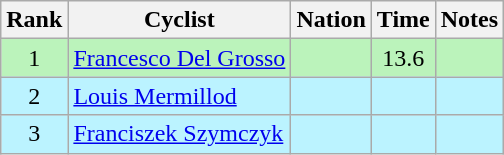<table class="wikitable sortable" style="text-align:center">
<tr>
<th>Rank</th>
<th>Cyclist</th>
<th>Nation</th>
<th>Time</th>
<th>Notes</th>
</tr>
<tr bgcolor=bbf3bb>
<td>1</td>
<td align=left><a href='#'>Francesco Del Grosso</a></td>
<td align=left></td>
<td>13.6</td>
<td></td>
</tr>
<tr bgcolor=bbf3ff>
<td>2</td>
<td align=left><a href='#'>Louis Mermillod</a></td>
<td align=left></td>
<td></td>
<td></td>
</tr>
<tr bgcolor=bbf3ff>
<td>3</td>
<td align=left><a href='#'>Franciszek Szymczyk</a></td>
<td align=left></td>
<td></td>
<td></td>
</tr>
</table>
